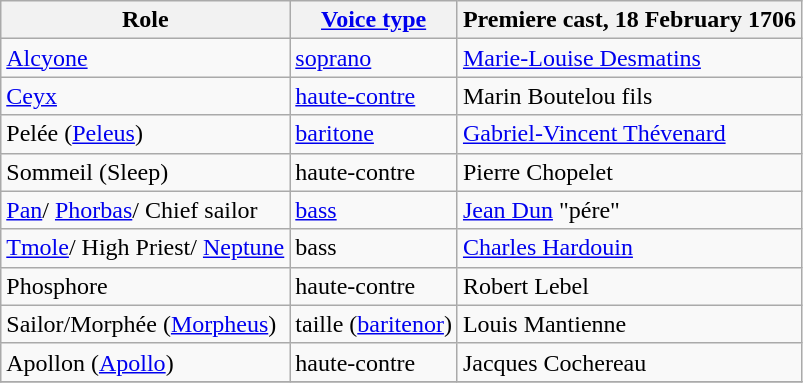<table class="wikitable">
<tr>
<th>Role</th>
<th><a href='#'>Voice type</a></th>
<th>Premiere cast, 18 February 1706</th>
</tr>
<tr>
<td><a href='#'>Alcyone</a></td>
<td><a href='#'>soprano</a></td>
<td><a href='#'>Marie-Louise Desmatins</a></td>
</tr>
<tr>
<td><a href='#'>Ceyx</a></td>
<td><a href='#'>haute-contre</a></td>
<td>Marin Boutelou fils</td>
</tr>
<tr>
<td>Pelée (<a href='#'>Peleus</a>)</td>
<td><a href='#'>baritone</a></td>
<td><a href='#'>Gabriel-Vincent Thévenard</a></td>
</tr>
<tr>
<td>Sommeil (Sleep)</td>
<td>haute-contre</td>
<td>Pierre Chopelet</td>
</tr>
<tr>
<td><a href='#'>Pan</a>/ <a href='#'>Phorbas</a>/ Chief sailor</td>
<td><a href='#'>bass</a></td>
<td><a href='#'>Jean Dun</a> "pére"</td>
</tr>
<tr>
<td><a href='#'>Tmole</a>/ High Priest/ <a href='#'>Neptune</a></td>
<td>bass</td>
<td><a href='#'>Charles Hardouin</a></td>
</tr>
<tr>
<td>Phosphore</td>
<td>haute-contre</td>
<td>Robert Lebel</td>
</tr>
<tr>
<td>Sailor/Morphée (<a href='#'>Morpheus</a>)</td>
<td>taille (<a href='#'>baritenor</a>)</td>
<td>Louis Mantienne</td>
</tr>
<tr>
<td>Apollon (<a href='#'>Apollo</a>)</td>
<td>haute-contre</td>
<td>Jacques Cochereau</td>
</tr>
<tr>
</tr>
</table>
